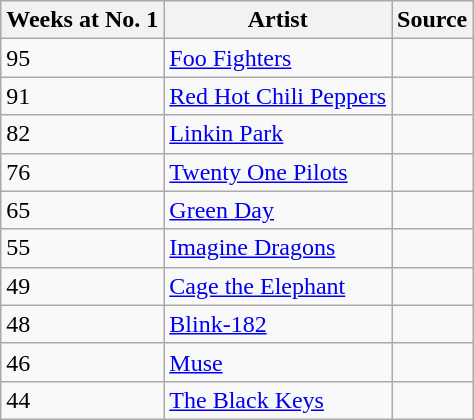<table class="wikitable">
<tr>
<th>Weeks at No. 1</th>
<th>Artist</th>
<th>Source</th>
</tr>
<tr>
<td>95</td>
<td><a href='#'>Foo Fighters</a></td>
<td></td>
</tr>
<tr>
<td>91</td>
<td><a href='#'>Red Hot Chili Peppers</a></td>
<td></td>
</tr>
<tr>
<td>82</td>
<td><a href='#'>Linkin Park</a></td>
<td></td>
</tr>
<tr>
<td>76</td>
<td><a href='#'>Twenty One Pilots</a></td>
<td></td>
</tr>
<tr>
<td>65</td>
<td><a href='#'>Green Day</a></td>
<td></td>
</tr>
<tr>
<td>55</td>
<td><a href='#'>Imagine Dragons</a></td>
<td></td>
</tr>
<tr>
<td>49</td>
<td><a href='#'>Cage the Elephant</a></td>
<td></td>
</tr>
<tr>
<td>48</td>
<td><a href='#'>Blink-182</a></td>
<td></td>
</tr>
<tr>
<td>46</td>
<td><a href='#'>Muse</a></td>
<td></td>
</tr>
<tr>
<td>44</td>
<td><a href='#'>The Black Keys</a></td>
<td></td>
</tr>
</table>
